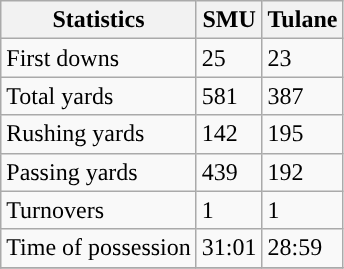<table class="wikitable">
<tr>
<th>Statistics</th>
<th>SMU</th>
<th>Tulane</th>
</tr>
<tr>
<td>First downs</td>
<td>25</td>
<td>23</td>
</tr>
<tr>
<td>Total yards</td>
<td>581</td>
<td>387</td>
</tr>
<tr>
<td>Rushing yards</td>
<td>142</td>
<td>195</td>
</tr>
<tr>
<td>Passing yards</td>
<td>439</td>
<td>192</td>
</tr>
<tr>
<td>Turnovers</td>
<td>1</td>
<td>1</td>
</tr>
<tr>
<td>Time of possession</td>
<td>31:01</td>
<td>28:59</td>
</tr>
<tr>
</tr>
</table>
